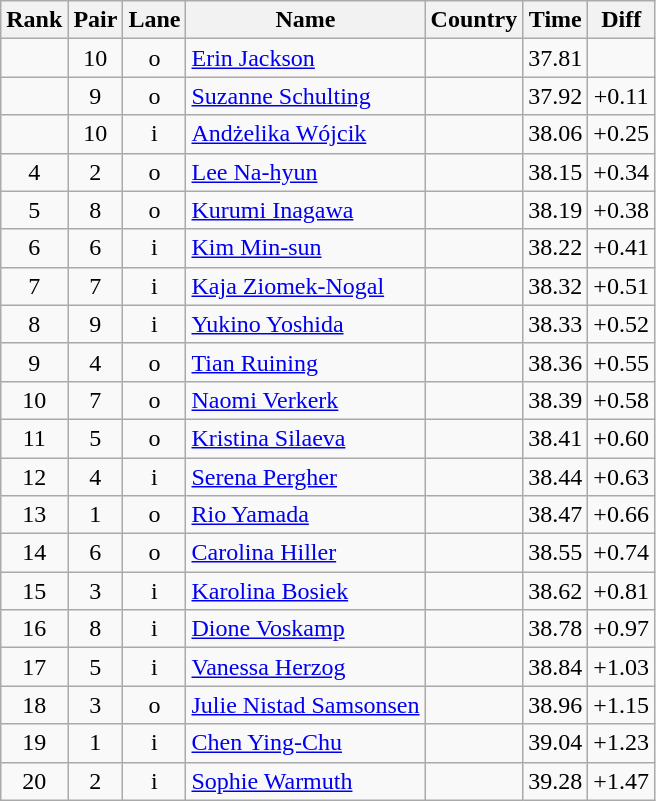<table class="wikitable sortable" style="text-align:center">
<tr>
<th>Rank</th>
<th>Pair</th>
<th>Lane</th>
<th>Name</th>
<th>Country</th>
<th>Time</th>
<th>Diff</th>
</tr>
<tr>
<td></td>
<td>10</td>
<td>o</td>
<td align=left><a href='#'>Erin Jackson</a></td>
<td align=left></td>
<td>37.81</td>
<td></td>
</tr>
<tr>
<td></td>
<td>9</td>
<td>o</td>
<td align=left><a href='#'>Suzanne Schulting</a></td>
<td align=left></td>
<td>37.92</td>
<td>+0.11</td>
</tr>
<tr>
<td></td>
<td>10</td>
<td>i</td>
<td align=left><a href='#'>Andżelika Wójcik</a></td>
<td align=left></td>
<td>38.06</td>
<td>+0.25</td>
</tr>
<tr>
<td>4</td>
<td>2</td>
<td>o</td>
<td align=left><a href='#'>Lee Na-hyun</a></td>
<td align=left></td>
<td>38.15</td>
<td>+0.34</td>
</tr>
<tr>
<td>5</td>
<td>8</td>
<td>o</td>
<td align=left><a href='#'>Kurumi Inagawa</a></td>
<td align=left></td>
<td>38.19</td>
<td>+0.38</td>
</tr>
<tr>
<td>6</td>
<td>6</td>
<td>i</td>
<td align=left><a href='#'>Kim Min-sun</a></td>
<td align=left></td>
<td>38.22</td>
<td>+0.41</td>
</tr>
<tr>
<td>7</td>
<td>7</td>
<td>i</td>
<td align=left><a href='#'>Kaja Ziomek-Nogal</a></td>
<td align=left></td>
<td>38.32</td>
<td>+0.51</td>
</tr>
<tr>
<td>8</td>
<td>9</td>
<td>i</td>
<td align=left><a href='#'>Yukino Yoshida</a></td>
<td align=left></td>
<td>38.33</td>
<td>+0.52</td>
</tr>
<tr>
<td>9</td>
<td>4</td>
<td>o</td>
<td align=left><a href='#'>Tian Ruining</a></td>
<td align=left></td>
<td>38.36</td>
<td>+0.55</td>
</tr>
<tr>
<td>10</td>
<td>7</td>
<td>o</td>
<td align=left><a href='#'>Naomi Verkerk</a></td>
<td align=left></td>
<td>38.39</td>
<td>+0.58</td>
</tr>
<tr>
<td>11</td>
<td>5</td>
<td>o</td>
<td align=left><a href='#'>Kristina Silaeva</a></td>
<td align=left></td>
<td>38.41</td>
<td>+0.60</td>
</tr>
<tr>
<td>12</td>
<td>4</td>
<td>i</td>
<td align=left><a href='#'>Serena Pergher</a></td>
<td align=left></td>
<td>38.44</td>
<td>+0.63</td>
</tr>
<tr>
<td>13</td>
<td>1</td>
<td>o</td>
<td align=left><a href='#'>Rio Yamada</a></td>
<td align=left></td>
<td>38.47</td>
<td>+0.66</td>
</tr>
<tr>
<td>14</td>
<td>6</td>
<td>o</td>
<td align=left><a href='#'>Carolina Hiller</a></td>
<td align=left></td>
<td>38.55</td>
<td>+0.74</td>
</tr>
<tr>
<td>15</td>
<td>3</td>
<td>i</td>
<td align=left><a href='#'>Karolina Bosiek</a></td>
<td align=left></td>
<td>38.62</td>
<td>+0.81</td>
</tr>
<tr>
<td>16</td>
<td>8</td>
<td>i</td>
<td align=left><a href='#'>Dione Voskamp</a></td>
<td align=left></td>
<td>38.78</td>
<td>+0.97</td>
</tr>
<tr>
<td>17</td>
<td>5</td>
<td>i</td>
<td align=left><a href='#'>Vanessa Herzog</a></td>
<td align=left></td>
<td>38.84</td>
<td>+1.03</td>
</tr>
<tr>
<td>18</td>
<td>3</td>
<td>o</td>
<td align=left><a href='#'>Julie Nistad Samsonsen</a></td>
<td align=left></td>
<td>38.96</td>
<td>+1.15</td>
</tr>
<tr>
<td>19</td>
<td>1</td>
<td>i</td>
<td align=left><a href='#'>Chen Ying-Chu</a></td>
<td align=left></td>
<td>39.04</td>
<td>+1.23</td>
</tr>
<tr>
<td>20</td>
<td>2</td>
<td>i</td>
<td align=left><a href='#'>Sophie Warmuth</a></td>
<td align=left></td>
<td>39.28</td>
<td>+1.47</td>
</tr>
</table>
